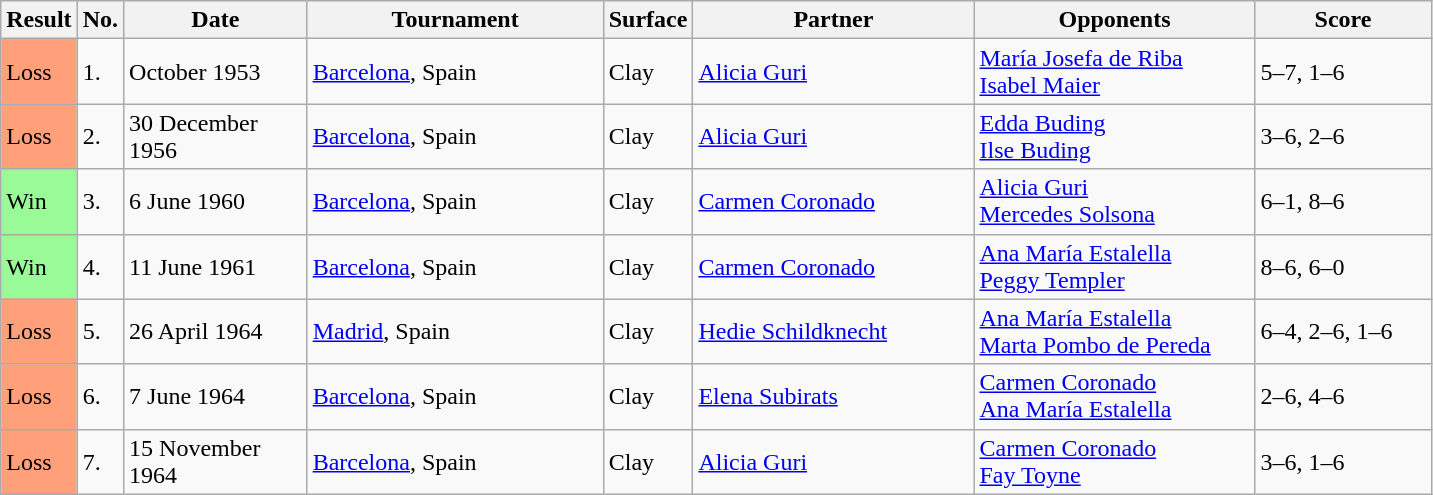<table class="sortable wikitable">
<tr>
<th>Result</th>
<th style="width:20px" class="unsortable">No.</th>
<th style="width:115px">Date</th>
<th style="width:190px">Tournament</th>
<th style="width:50px">Surface</th>
<th style="width:180px">Partner</th>
<th style="width:180px">Opponents</th>
<th style="width:110px" class="unsortable">Score</th>
</tr>
<tr>
<td style="background:#ffa07a;">Loss</td>
<td>1.</td>
<td>October 1953</td>
<td><a href='#'>Barcelona</a>, Spain</td>
<td>Clay</td>
<td> <a href='#'>Alicia Guri</a></td>
<td> <a href='#'>María Josefa de Riba</a> <br>  <a href='#'>Isabel Maier</a></td>
<td>5–7, 1–6</td>
</tr>
<tr>
<td style="background:#ffa07a;">Loss</td>
<td>2.</td>
<td>30 December 1956</td>
<td><a href='#'>Barcelona</a>, Spain</td>
<td>Clay</td>
<td> <a href='#'>Alicia Guri</a></td>
<td> <a href='#'>Edda Buding</a> <br>  <a href='#'>Ilse Buding</a></td>
<td>3–6, 2–6</td>
</tr>
<tr>
<td style="background:#98fb98;">Win</td>
<td>3.</td>
<td>6 June 1960</td>
<td><a href='#'>Barcelona</a>, Spain</td>
<td>Clay</td>
<td> <a href='#'>Carmen Coronado</a></td>
<td> <a href='#'>Alicia Guri</a><br> <a href='#'>Mercedes Solsona</a></td>
<td>6–1, 8–6</td>
</tr>
<tr>
<td style="background:#98fb98;">Win</td>
<td>4.</td>
<td>11 June 1961</td>
<td><a href='#'>Barcelona</a>, Spain</td>
<td>Clay</td>
<td> <a href='#'>Carmen Coronado</a></td>
<td> <a href='#'>Ana María Estalella</a><br> <a href='#'>Peggy Templer</a></td>
<td>8–6, 6–0</td>
</tr>
<tr>
<td style="background:#ffa07a;">Loss</td>
<td>5.</td>
<td>26 April 1964</td>
<td><a href='#'>Madrid</a>, Spain</td>
<td>Clay</td>
<td> <a href='#'>Hedie Schildknecht</a></td>
<td> <a href='#'>Ana María Estalella</a><br> <a href='#'>Marta Pombo de Pereda</a></td>
<td>6–4, 2–6, 1–6</td>
</tr>
<tr>
<td style="background:#ffa07a;">Loss</td>
<td>6.</td>
<td>7 June 1964</td>
<td><a href='#'>Barcelona</a>, Spain</td>
<td>Clay</td>
<td> <a href='#'>Elena Subirats</a></td>
<td> <a href='#'>Carmen Coronado</a><br> <a href='#'>Ana María Estalella</a></td>
<td>2–6, 4–6</td>
</tr>
<tr>
<td style="background:#ffa07a;">Loss</td>
<td>7.</td>
<td>15 November 1964</td>
<td><a href='#'>Barcelona</a>, Spain</td>
<td>Clay</td>
<td> <a href='#'>Alicia Guri</a></td>
<td> <a href='#'>Carmen Coronado</a><br> <a href='#'>Fay Toyne</a></td>
<td>3–6, 1–6</td>
</tr>
</table>
